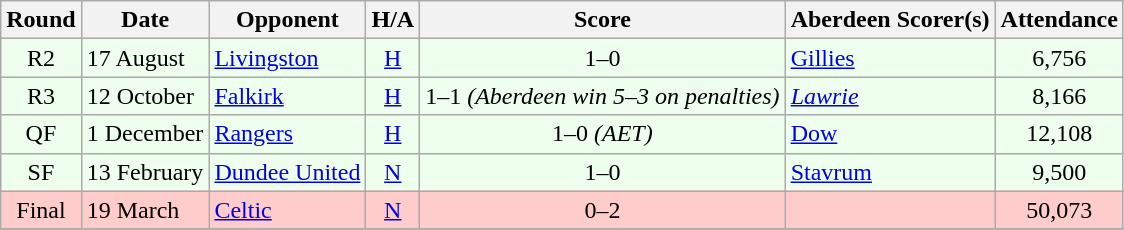<table class="wikitable" style="text-align:center">
<tr>
<th>Round</th>
<th>Date</th>
<th>Opponent</th>
<th>H/A</th>
<th>Score</th>
<th>Aberdeen Scorer(s)</th>
<th>Attendance</th>
</tr>
<tr bgcolor=#EEFFEE>
<td>R2</td>
<td align=left>17 August</td>
<td align=left><a href='#'>Livingston</a></td>
<td><a href='#'>H</a></td>
<td>1–0</td>
<td align=left><a href='#'>Gillies</a></td>
<td>6,756</td>
</tr>
<tr bgcolor=#EEFFEE>
<td>R3</td>
<td align=left>12 October</td>
<td align=left><a href='#'>Falkirk</a></td>
<td><a href='#'>H</a></td>
<td>1–1 <em>(Aberdeen win 5–3 on penalties)</em></td>
<td align=left><em><a href='#'>Lawrie</a></em></td>
<td>8,166</td>
</tr>
<tr bgcolor=#EEFFEE>
<td>QF</td>
<td align=left>1 December</td>
<td align=left><a href='#'>Rangers</a></td>
<td><a href='#'>H</a></td>
<td>1–0 <em>(AET)</em></td>
<td align=left><a href='#'>Dow</a></td>
<td>12,108</td>
</tr>
<tr bgcolor=#EEFFEE>
<td>SF</td>
<td align=left>13 February</td>
<td align=left><a href='#'>Dundee United</a></td>
<td><a href='#'>N</a></td>
<td>1–0</td>
<td align=left><a href='#'>Stavrum</a></td>
<td>9,500</td>
</tr>
<tr bgcolor=#FFCCCC>
<td>Final</td>
<td align=left>19 March</td>
<td align=left><a href='#'>Celtic</a></td>
<td><a href='#'>N</a></td>
<td>0–2</td>
<td align=left></td>
<td>50,073</td>
</tr>
<tr>
</tr>
</table>
